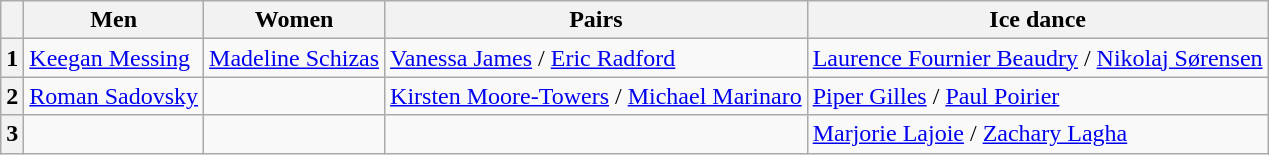<table class="wikitable">
<tr>
<th></th>
<th>Men</th>
<th>Women</th>
<th>Pairs</th>
<th>Ice dance</th>
</tr>
<tr>
<th>1</th>
<td><a href='#'>Keegan Messing</a></td>
<td><a href='#'>Madeline Schizas</a></td>
<td><a href='#'>Vanessa James</a> / <a href='#'>Eric Radford</a></td>
<td><a href='#'>Laurence Fournier Beaudry</a> / <a href='#'>Nikolaj Sørensen</a></td>
</tr>
<tr>
<th>2</th>
<td><a href='#'>Roman Sadovsky</a></td>
<td></td>
<td><a href='#'>Kirsten Moore-Towers</a> / <a href='#'>Michael Marinaro</a></td>
<td><a href='#'>Piper Gilles</a> / <a href='#'>Paul Poirier</a></td>
</tr>
<tr>
<th>3</th>
<td></td>
<td></td>
<td></td>
<td><a href='#'>Marjorie Lajoie</a> / <a href='#'>Zachary Lagha</a></td>
</tr>
</table>
